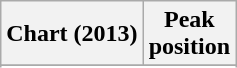<table class="wikitable plainrowheaders sortable">
<tr>
<th scope="col">Chart (2013)</th>
<th scope="col">Peak<br>position</th>
</tr>
<tr>
</tr>
<tr>
</tr>
<tr>
</tr>
<tr>
</tr>
</table>
